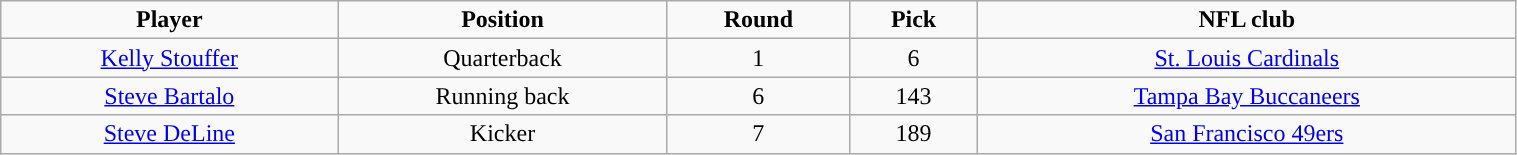<table class="wikitable" width="80%">
<tr align="center">
<td><strong>Player</strong></td>
<td><strong>Position</strong></td>
<td><strong>Round</strong></td>
<td><strong>Pick</strong></td>
<td><strong>NFL club</strong></td>
</tr>
<tr align="center" bgcolor="">
<td><a href='#'>Kelly Stouffer</a></td>
<td>Quarterback</td>
<td>1</td>
<td>6</td>
<td><a href='#'>St. Louis Cardinals</a></td>
</tr>
<tr align="center" bgcolor="">
<td><a href='#'>Steve Bartalo</a></td>
<td>Running back</td>
<td>6</td>
<td>143</td>
<td><a href='#'>Tampa Bay Buccaneers</a></td>
</tr>
<tr align="center" bgcolor="">
<td><a href='#'>Steve DeLine</a></td>
<td>Kicker</td>
<td>7</td>
<td>189</td>
<td><a href='#'>San Francisco 49ers</a></td>
</tr>
</table>
